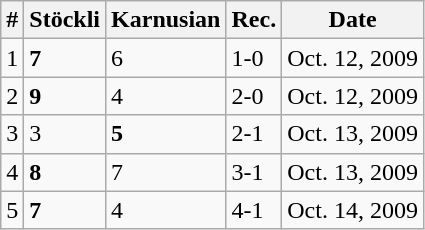<table class="wikitable">
<tr>
<th>#</th>
<th>Stöckli</th>
<th>Karnusian</th>
<th>Rec.</th>
<th>Date</th>
</tr>
<tr>
<td>1</td>
<td><strong>7</strong></td>
<td>6</td>
<td>1-0</td>
<td>Oct. 12, 2009</td>
</tr>
<tr>
<td>2</td>
<td><strong>9</strong></td>
<td>4</td>
<td>2-0</td>
<td>Oct. 12, 2009</td>
</tr>
<tr>
<td>3</td>
<td>3</td>
<td><strong>5</strong></td>
<td>2-1</td>
<td>Oct. 13, 2009</td>
</tr>
<tr>
<td>4</td>
<td><strong>8</strong></td>
<td>7</td>
<td>3-1</td>
<td>Oct. 13, 2009</td>
</tr>
<tr>
<td>5</td>
<td><strong>7</strong></td>
<td>4</td>
<td>4-1</td>
<td>Oct. 14, 2009</td>
</tr>
</table>
